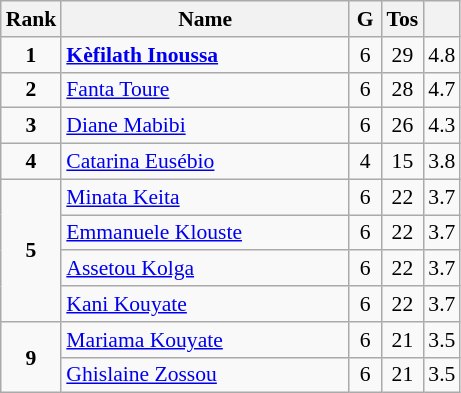<table class="wikitable" style="text-align:center; font-size:90%;">
<tr>
<th width=10px>Rank</th>
<th width=185px>Name</th>
<th width=15px>G</th>
<th width=10px>Tos</th>
<th width=10px></th>
</tr>
<tr>
<td><strong>1</strong></td>
<td align=left> <strong><a href='#'>Kèfilath Inoussa</a></strong></td>
<td>6</td>
<td>29</td>
<td>4.8</td>
</tr>
<tr>
<td><strong>2</strong></td>
<td align=left> <a href='#'>Fanta Toure</a></td>
<td>6</td>
<td>28</td>
<td>4.7</td>
</tr>
<tr>
<td><strong>3</strong></td>
<td align=left> <a href='#'>Diane Mabibi</a></td>
<td>6</td>
<td>26</td>
<td>4.3</td>
</tr>
<tr>
<td><strong>4</strong></td>
<td align=left> <a href='#'>Catarina Eusébio</a></td>
<td>4</td>
<td>15</td>
<td>3.8</td>
</tr>
<tr>
<td rowspan=4><strong>5</strong></td>
<td align=left> <a href='#'>Minata Keita</a></td>
<td>6</td>
<td>22</td>
<td>3.7</td>
</tr>
<tr>
<td align=left> <a href='#'>Emmanuele Klouste</a></td>
<td>6</td>
<td>22</td>
<td>3.7</td>
</tr>
<tr>
<td align=left> <a href='#'>Assetou Kolga</a></td>
<td>6</td>
<td>22</td>
<td>3.7</td>
</tr>
<tr>
<td align=left> <a href='#'>Kani Kouyate</a></td>
<td>6</td>
<td>22</td>
<td>3.7</td>
</tr>
<tr>
<td rowspan=2><strong>9</strong></td>
<td align=left> <a href='#'>Mariama Kouyate</a></td>
<td>6</td>
<td>21</td>
<td>3.5</td>
</tr>
<tr>
<td align=left> <a href='#'>Ghislaine Zossou</a></td>
<td>6</td>
<td>21</td>
<td>3.5</td>
</tr>
</table>
